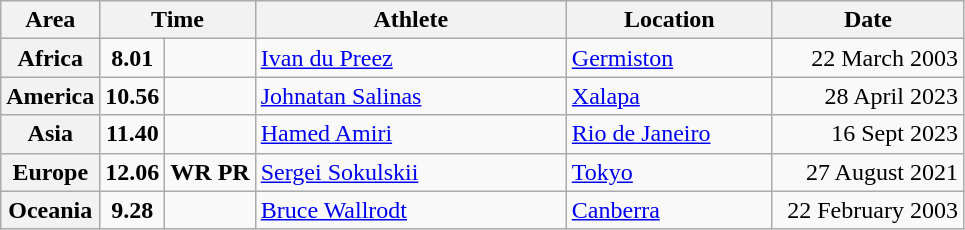<table class="wikitable">
<tr>
<th width="45">Area</th>
<th width="80" colspan="2">Time</th>
<th width="200">Athlete</th>
<th width="130">Location</th>
<th width="120">Date</th>
</tr>
<tr>
<th>Africa</th>
<td align=center><strong>8.01 </strong></td>
<td align=center></td>
<td> <a href='#'>Ivan du Preez</a></td>
<td> <a href='#'>Germiston</a></td>
<td align=right>22 March 2003</td>
</tr>
<tr>
<th>America</th>
<td align=center><strong>10.56 </strong></td>
<td align=center></td>
<td> <a href='#'>Johnatan Salinas</a></td>
<td> <a href='#'>Xalapa</a></td>
<td align=right>28 April 2023</td>
</tr>
<tr>
<th>Asia</th>
<td align=center><strong>11.40 </strong></td>
<td align=center></td>
<td> <a href='#'>Hamed Amiri</a></td>
<td> <a href='#'>Rio de Janeiro</a></td>
<td align=right>16 Sept 2023</td>
</tr>
<tr>
<th>Europe</th>
<td align="center"><strong>12.06</strong></td>
<td align="center"><strong>WR PR</strong></td>
<td><a href='#'>Sergei Sokulskii</a></td>
<td> <a href='#'>Tokyo</a></td>
<td align=right>27 August 2021</td>
</tr>
<tr>
<th>Oceania</th>
<td align=center><strong>9.28 </strong></td>
<td align=center></td>
<td> <a href='#'>Bruce Wallrodt</a></td>
<td> <a href='#'>Canberra</a></td>
<td align=right>22 February 2003</td>
</tr>
</table>
